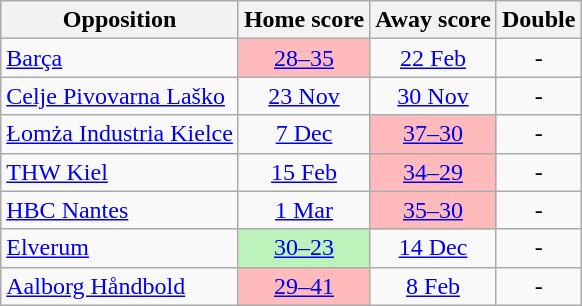<table class="wikitable" style="text-align: center;">
<tr>
<th>Opposition</th>
<th>Home score</th>
<th>Away score</th>
<th>Double</th>
</tr>
<tr>
<td align="left"> <a href='#'>Barça</a></td>
<td bgcolor=#FFBBBB><a href='#'>28–35</a></td>
<td><a href='#'>22 Feb</a></td>
<td><em> -</em></td>
</tr>
<tr>
<td align="left"> <a href='#'>Celje Pivovarna Laško</a></td>
<td><a href='#'>23 Nov</a></td>
<td><a href='#'>30 Nov</a></td>
<td><em> -</em></td>
</tr>
<tr>
<td align="left"> <a href='#'>Łomża Industria Kielce</a></td>
<td><a href='#'>7 Dec</a></td>
<td bgcolor=#FFBBBB><a href='#'>37–30</a></td>
<td><em> -</em></td>
</tr>
<tr>
<td align="left"> <a href='#'>THW Kiel</a></td>
<td><a href='#'>15 Feb</a></td>
<td bgcolor=#FFBBBB><a href='#'>34–29</a></td>
<td><em> -</em></td>
</tr>
<tr>
<td align="left"> <a href='#'>HBC Nantes</a></td>
<td><a href='#'>1 Mar</a></td>
<td bgcolor=#FFBBBB><a href='#'>35–30</a></td>
<td><em> -</em></td>
</tr>
<tr>
<td align="left"> <a href='#'>Elverum</a></td>
<td bgcolor=#BBF3BB><a href='#'>30–23</a></td>
<td><a href='#'>14 Dec</a></td>
<td><em> -</em></td>
</tr>
<tr>
<td align="left"> <a href='#'>Aalborg Håndbold</a></td>
<td bgcolor=#FFBBBB><a href='#'>29–41</a></td>
<td><a href='#'>8 Feb</a></td>
<td><em> -</em></td>
</tr>
</table>
